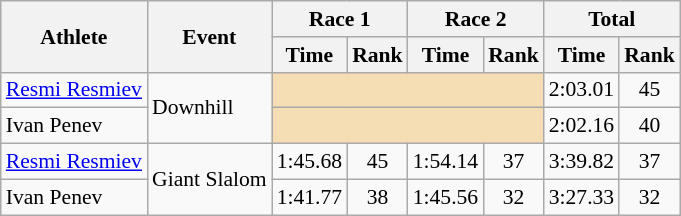<table class="wikitable" style="font-size:90%">
<tr>
<th rowspan="2">Athlete</th>
<th rowspan="2">Event</th>
<th colspan="2">Race 1</th>
<th colspan="2">Race 2</th>
<th colspan="2">Total</th>
</tr>
<tr>
<th>Time</th>
<th>Rank</th>
<th>Time</th>
<th>Rank</th>
<th>Time</th>
<th>Rank</th>
</tr>
<tr>
<td><a href='#'>Resmi Resmiev</a></td>
<td rowspan="2">Downhill</td>
<td colspan="4" bgcolor="wheat"></td>
<td align="center">2:03.01</td>
<td align="center">45</td>
</tr>
<tr>
<td>Ivan Penev</td>
<td colspan="4" bgcolor="wheat"></td>
<td align="center">2:02.16</td>
<td align="center">40</td>
</tr>
<tr>
<td><a href='#'>Resmi Resmiev</a></td>
<td rowspan="2">Giant Slalom</td>
<td align="center">1:45.68</td>
<td align="center">45</td>
<td align="center">1:54.14</td>
<td align="center">37</td>
<td align="center">3:39.82</td>
<td align="center">37</td>
</tr>
<tr>
<td>Ivan Penev</td>
<td align="center">1:41.77</td>
<td align="center">38</td>
<td align="center">1:45.56</td>
<td align="center">32</td>
<td align="center">3:27.33</td>
<td align="center">32</td>
</tr>
</table>
